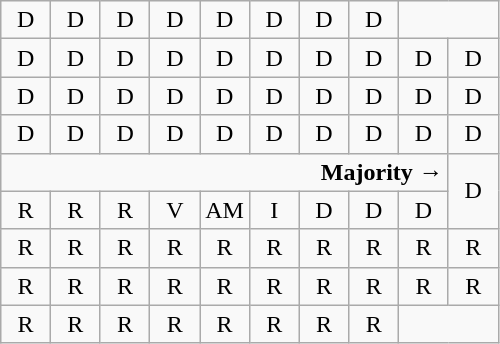<table class="wikitable" style="text-align:center">
<tr>
<td>D</td>
<td>D</td>
<td>D</td>
<td>D</td>
<td>D</td>
<td>D</td>
<td>D</td>
<td>D</td>
<td colspan=2></td>
</tr>
<tr>
<td width=10% >D</td>
<td width=10% >D</td>
<td width=10% >D</td>
<td width=10% >D</td>
<td width=10% >D</td>
<td width=10% >D</td>
<td width=10% >D</td>
<td width=10% >D</td>
<td width=10% >D</td>
<td width=10% >D</td>
</tr>
<tr>
<td>D</td>
<td>D</td>
<td>D</td>
<td>D</td>
<td>D</td>
<td>D</td>
<td>D</td>
<td>D</td>
<td>D</td>
<td>D</td>
</tr>
<tr>
<td>D<br></td>
<td>D<br></td>
<td>D<br></td>
<td>D<br></td>
<td>D<br></td>
<td>D<br></td>
<td>D<br></td>
<td>D<br></td>
<td>D<br></td>
<td>D<br></td>
</tr>
<tr>
<td colspan=9 align=right><strong>Majority →</strong></td>
<td rowspan=2 >D<br></td>
</tr>
<tr>
<td>R<br></td>
<td>R<br></td>
<td>R<br></td>
<td>V<br></td>
<td>AM</td>
<td>I</td>
<td>D<br></td>
<td>D<br></td>
<td>D<br></td>
</tr>
<tr>
<td>R<br></td>
<td>R<br></td>
<td>R<br></td>
<td>R<br></td>
<td>R<br></td>
<td>R<br></td>
<td>R<br></td>
<td>R</td>
<td>R</td>
<td>R</td>
</tr>
<tr>
<td>R</td>
<td>R</td>
<td>R</td>
<td>R</td>
<td>R</td>
<td>R</td>
<td>R</td>
<td>R</td>
<td>R</td>
<td>R</td>
</tr>
<tr>
<td>R</td>
<td>R</td>
<td>R</td>
<td>R</td>
<td>R</td>
<td>R</td>
<td>R</td>
<td>R</td>
<td colspan=2></td>
</tr>
</table>
